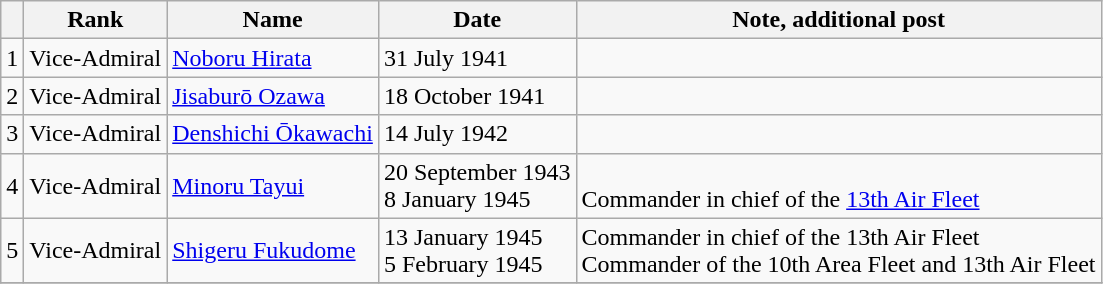<table class=wikitable>
<tr>
<th></th>
<th>Rank</th>
<th>Name</th>
<th>Date</th>
<th>Note, additional post</th>
</tr>
<tr>
<td>1</td>
<td>Vice-Admiral</td>
<td><a href='#'>Noboru Hirata</a></td>
<td>31 July 1941</td>
<td></td>
</tr>
<tr>
<td>2</td>
<td>Vice-Admiral</td>
<td><a href='#'>Jisaburō Ozawa</a></td>
<td>18 October 1941</td>
<td></td>
</tr>
<tr>
<td>3</td>
<td>Vice-Admiral</td>
<td><a href='#'>Denshichi Ōkawachi</a></td>
<td>14 July 1942</td>
<td></td>
</tr>
<tr>
<td>4</td>
<td>Vice-Admiral</td>
<td><a href='#'>Minoru Tayui</a></td>
<td>20 September 1943<br>8 January 1945</td>
<td><br>Commander in chief of the <a href='#'>13th Air Fleet</a></td>
</tr>
<tr>
<td>5</td>
<td>Vice-Admiral</td>
<td><a href='#'>Shigeru Fukudome</a></td>
<td>13 January 1945<br>5 February 1945</td>
<td>Commander in chief of the 13th Air Fleet<br>Commander of the 10th Area Fleet and 13th Air Fleet</td>
</tr>
<tr>
</tr>
</table>
